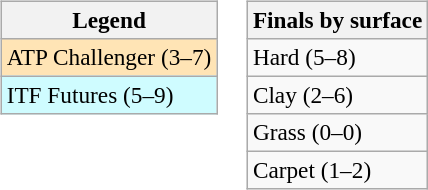<table>
<tr valign=top>
<td><br><table class=wikitable style=font-size:97%>
<tr>
<th>Legend</th>
</tr>
<tr bgcolor=moccasin>
<td>ATP Challenger (3–7)</td>
</tr>
<tr bgcolor=cffcff>
<td>ITF Futures (5–9)</td>
</tr>
</table>
</td>
<td><br><table class=wikitable style=font-size:97%>
<tr>
<th>Finals by surface</th>
</tr>
<tr>
<td>Hard (5–8)</td>
</tr>
<tr>
<td>Clay (2–6)</td>
</tr>
<tr>
<td>Grass (0–0)</td>
</tr>
<tr>
<td>Carpet (1–2)</td>
</tr>
</table>
</td>
</tr>
</table>
